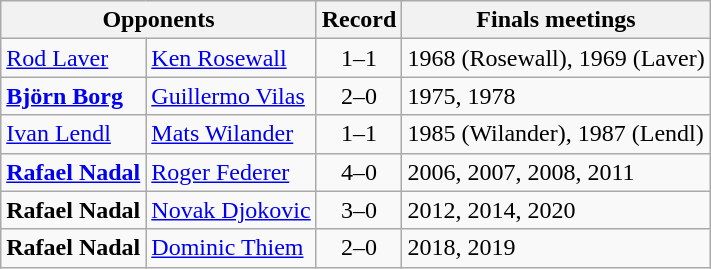<table class="wikitable">
<tr>
<th colspan=2>Opponents</th>
<th>Record</th>
<th>Finals meetings</th>
</tr>
<tr>
<td> <a href='#'>Rod Laver</a></td>
<td> <a href='#'>Ken Rosewall</a></td>
<td align=center>1–1</td>
<td>1968 (Rosewall), 1969 (Laver)</td>
</tr>
<tr>
<td> <strong><a href='#'>Björn Borg</a></strong></td>
<td> <a href='#'>Guillermo Vilas</a></td>
<td align=center>2–0</td>
<td>1975, 1978</td>
</tr>
<tr>
<td> <a href='#'>Ivan Lendl</a></td>
<td> <a href='#'>Mats Wilander</a></td>
<td align=center>1–1</td>
<td>1985 (Wilander), 1987 (Lendl)</td>
</tr>
<tr>
<td> <strong><a href='#'>Rafael Nadal</a></strong></td>
<td> <a href='#'>Roger Federer</a></td>
<td align=center>4–0</td>
<td>2006, 2007, 2008, 2011</td>
</tr>
<tr>
<td> <strong>Rafael Nadal</strong></td>
<td> <a href='#'>Novak Djokovic</a></td>
<td align=center>3–0</td>
<td>2012, 2014, 2020</td>
</tr>
<tr>
<td> <strong>Rafael Nadal</strong></td>
<td> <a href='#'>Dominic Thiem</a></td>
<td align=center>2–0</td>
<td>2018, 2019</td>
</tr>
</table>
